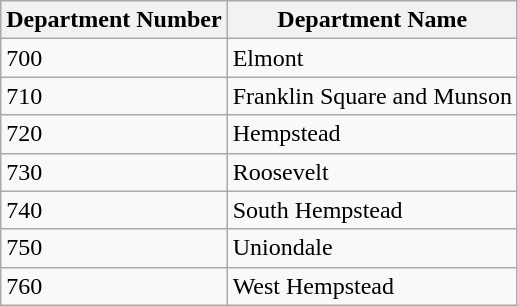<table class="wikitable mw-collapsible">
<tr valign="bottom">
<th>Department Number</th>
<th>Department Name</th>
</tr>
<tr>
<td>700</td>
<td>Elmont</td>
</tr>
<tr>
<td>710</td>
<td>Franklin Square and Munson</td>
</tr>
<tr>
<td>720</td>
<td>Hempstead</td>
</tr>
<tr>
<td>730</td>
<td>Roosevelt</td>
</tr>
<tr>
<td>740</td>
<td>South Hempstead</td>
</tr>
<tr>
<td>750</td>
<td>Uniondale</td>
</tr>
<tr>
<td>760</td>
<td>West Hempstead</td>
</tr>
</table>
